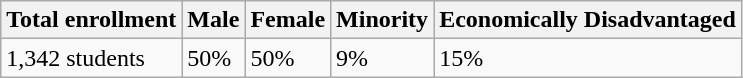<table class="wikitable">
<tr>
<th>Total enrollment</th>
<th>Male</th>
<th>Female</th>
<th>Minority</th>
<th>Economically Disadvantaged</th>
</tr>
<tr>
<td>1,342 students</td>
<td>50%</td>
<td>50%</td>
<td>9%</td>
<td>15%</td>
</tr>
</table>
